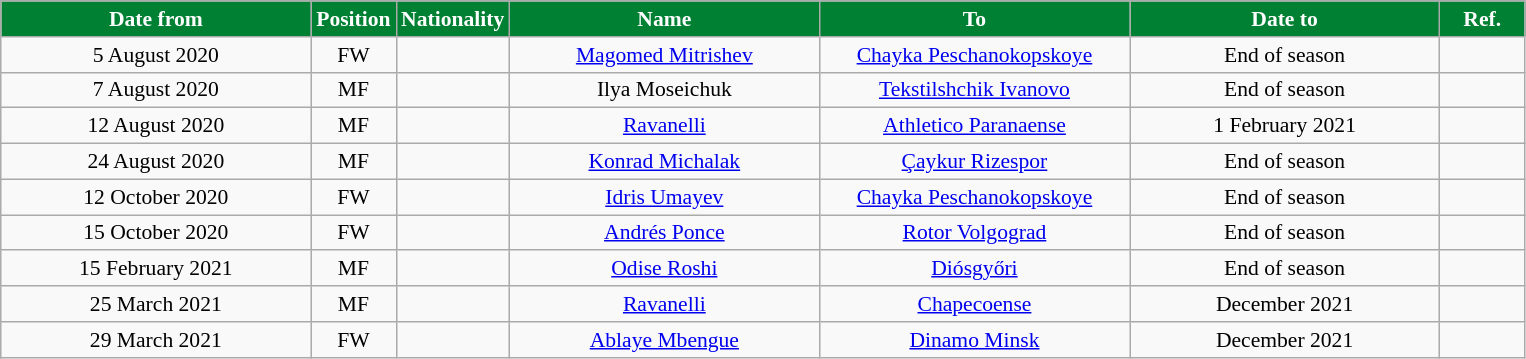<table class="wikitable" style="text-align:center; font-size:90%; ">
<tr>
<th style="background:#008033; color:white; width:200px;">Date from</th>
<th style="background:#008033; color:white; width:50px;">Position</th>
<th style="background:#008033; color:white; width:50px;">Nationality</th>
<th style="background:#008033; color:white; width:200px;">Name</th>
<th style="background:#008033; color:white; width:200px;">To</th>
<th style="background:#008033; color:white; width:200px;">Date to</th>
<th style="background:#008033; color:white; width:50px;">Ref.</th>
</tr>
<tr>
<td>5 August 2020</td>
<td>FW</td>
<td></td>
<td><a href='#'>Magomed Mitrishev</a></td>
<td><a href='#'>Chayka Peschanokopskoye</a></td>
<td>End of season</td>
<td></td>
</tr>
<tr>
<td>7 August 2020</td>
<td>MF</td>
<td></td>
<td>Ilya Moseichuk</td>
<td><a href='#'>Tekstilshchik Ivanovo</a></td>
<td>End of season</td>
<td></td>
</tr>
<tr>
<td>12 August 2020</td>
<td>MF</td>
<td></td>
<td><a href='#'>Ravanelli</a></td>
<td><a href='#'>Athletico Paranaense</a></td>
<td>1 February 2021</td>
<td></td>
</tr>
<tr>
<td>24 August 2020</td>
<td>MF</td>
<td></td>
<td><a href='#'>Konrad Michalak</a></td>
<td><a href='#'>Çaykur Rizespor</a></td>
<td>End of season</td>
<td></td>
</tr>
<tr>
<td>12 October 2020</td>
<td>FW</td>
<td></td>
<td><a href='#'>Idris Umayev</a></td>
<td><a href='#'>Chayka Peschanokopskoye</a></td>
<td>End of season</td>
<td></td>
</tr>
<tr>
<td>15 October 2020</td>
<td>FW</td>
<td></td>
<td><a href='#'>Andrés Ponce</a></td>
<td><a href='#'>Rotor Volgograd</a></td>
<td>End of season</td>
<td></td>
</tr>
<tr>
<td>15 February 2021</td>
<td>MF</td>
<td></td>
<td><a href='#'>Odise Roshi</a></td>
<td><a href='#'>Diósgyőri</a></td>
<td>End of season</td>
<td></td>
</tr>
<tr>
<td>25 March 2021</td>
<td>MF</td>
<td></td>
<td><a href='#'>Ravanelli</a></td>
<td><a href='#'>Chapecoense</a></td>
<td>December 2021</td>
<td></td>
</tr>
<tr>
<td>29 March 2021</td>
<td>FW</td>
<td></td>
<td><a href='#'>Ablaye Mbengue</a></td>
<td><a href='#'>Dinamo Minsk</a></td>
<td>December 2021</td>
<td></td>
</tr>
</table>
